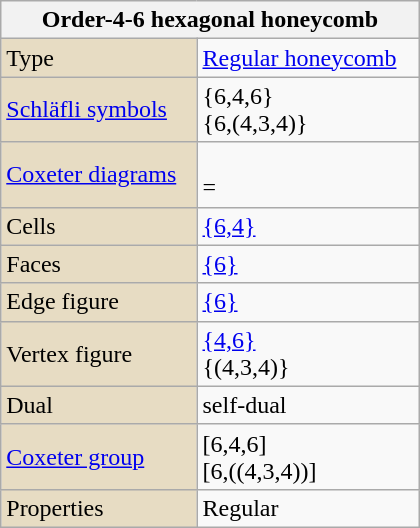<table class="wikitable" align="right" style="margin-left:10px" width=280>
<tr>
<th bgcolor=#e7dcc3 colspan=2>Order-4-6 hexagonal honeycomb</th>
</tr>
<tr>
<td bgcolor=#e7dcc3>Type</td>
<td><a href='#'>Regular honeycomb</a></td>
</tr>
<tr>
<td bgcolor=#e7dcc3><a href='#'>Schläfli symbols</a></td>
<td>{6,4,6}<br>{6,(4,3,4)}</td>
</tr>
<tr>
<td bgcolor=#e7dcc3><a href='#'>Coxeter diagrams</a></td>
<td><br> = </td>
</tr>
<tr>
<td bgcolor=#e7dcc3>Cells</td>
<td><a href='#'>{6,4}</a> </td>
</tr>
<tr>
<td bgcolor=#e7dcc3>Faces</td>
<td><a href='#'>{6}</a></td>
</tr>
<tr>
<td bgcolor=#e7dcc3>Edge figure</td>
<td><a href='#'>{6}</a></td>
</tr>
<tr>
<td bgcolor=#e7dcc3>Vertex figure</td>
<td><a href='#'>{4,6}</a> <br>{(4,3,4)} </td>
</tr>
<tr>
<td bgcolor=#e7dcc3>Dual</td>
<td>self-dual</td>
</tr>
<tr>
<td bgcolor=#e7dcc3><a href='#'>Coxeter group</a></td>
<td>[6,4,6]<br>[6,((4,3,4))]</td>
</tr>
<tr>
<td bgcolor=#e7dcc3>Properties</td>
<td>Regular</td>
</tr>
</table>
